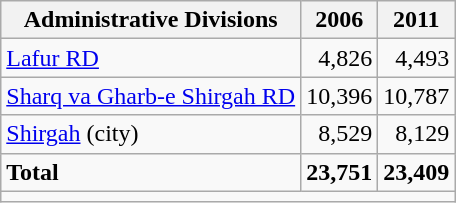<table class="wikitable">
<tr>
<th>Administrative Divisions</th>
<th>2006</th>
<th>2011</th>
</tr>
<tr>
<td><a href='#'>Lafur RD</a></td>
<td style="text-align: right;">4,826</td>
<td style="text-align: right;">4,493</td>
</tr>
<tr>
<td><a href='#'>Sharq va Gharb-e Shirgah RD</a></td>
<td style="text-align: right;">10,396</td>
<td style="text-align: right;">10,787</td>
</tr>
<tr>
<td><a href='#'>Shirgah</a> (city)</td>
<td style="text-align: right;">8,529</td>
<td style="text-align: right;">8,129</td>
</tr>
<tr>
<td><strong>Total</strong></td>
<td style="text-align: right;"><strong>23,751</strong></td>
<td style="text-align: right;"><strong>23,409</strong></td>
</tr>
<tr>
<td colspan=4></td>
</tr>
</table>
